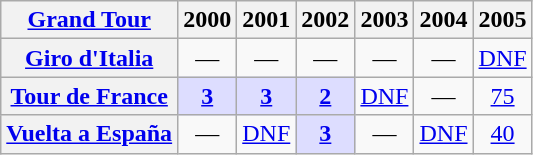<table class="wikitable plainrowheaders">
<tr style="text-align:center;">
<th scope="col"><a href='#'>Grand Tour</a></th>
<th scope="col">2000</th>
<th scope="col">2001</th>
<th scope="col">2002</th>
<th scope="col">2003</th>
<th scope="col">2004</th>
<th scope="col">2005</th>
</tr>
<tr style="text-align:center;">
<th scope="row"> <a href='#'>Giro d'Italia</a></th>
<td>—</td>
<td>—</td>
<td>—</td>
<td>—</td>
<td>—</td>
<td><a href='#'>DNF</a></td>
</tr>
<tr style="text-align:center;">
<th scope="row"> <a href='#'>Tour de France</a></th>
<td align="center" style="background:#ddddff;"><strong><a href='#'>3</a></strong></td>
<td align="center" style="background:#ddddff;"><strong><a href='#'>3</a></strong></td>
<td align="center" style="background:#ddddff;"><strong><a href='#'>2</a></strong></td>
<td><a href='#'>DNF</a></td>
<td>—</td>
<td><a href='#'>75</a></td>
</tr>
<tr style="text-align:center;">
<th scope="row"> <a href='#'>Vuelta a España</a></th>
<td>—</td>
<td><a href='#'>DNF</a></td>
<td align="center" style="background:#ddddff;"><strong><a href='#'>3</a></strong></td>
<td>—</td>
<td><a href='#'>DNF</a></td>
<td><a href='#'>40</a></td>
</tr>
</table>
